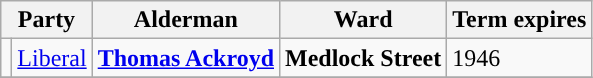<table class="wikitable">
<tr>
<th colspan="2">Party</th>
<th>Alderman</th>
<th>Ward</th>
<th>Term expires</th>
</tr>
<tr>
<td style="background-color:"></td>
<td><a href='#'>Liberal</a></td>
<td><strong><a href='#'>Thomas Ackroyd</a></strong></td>
<td><strong>Medlock Street</strong></td>
<td>1946</td>
</tr>
<tr>
</tr>
</table>
